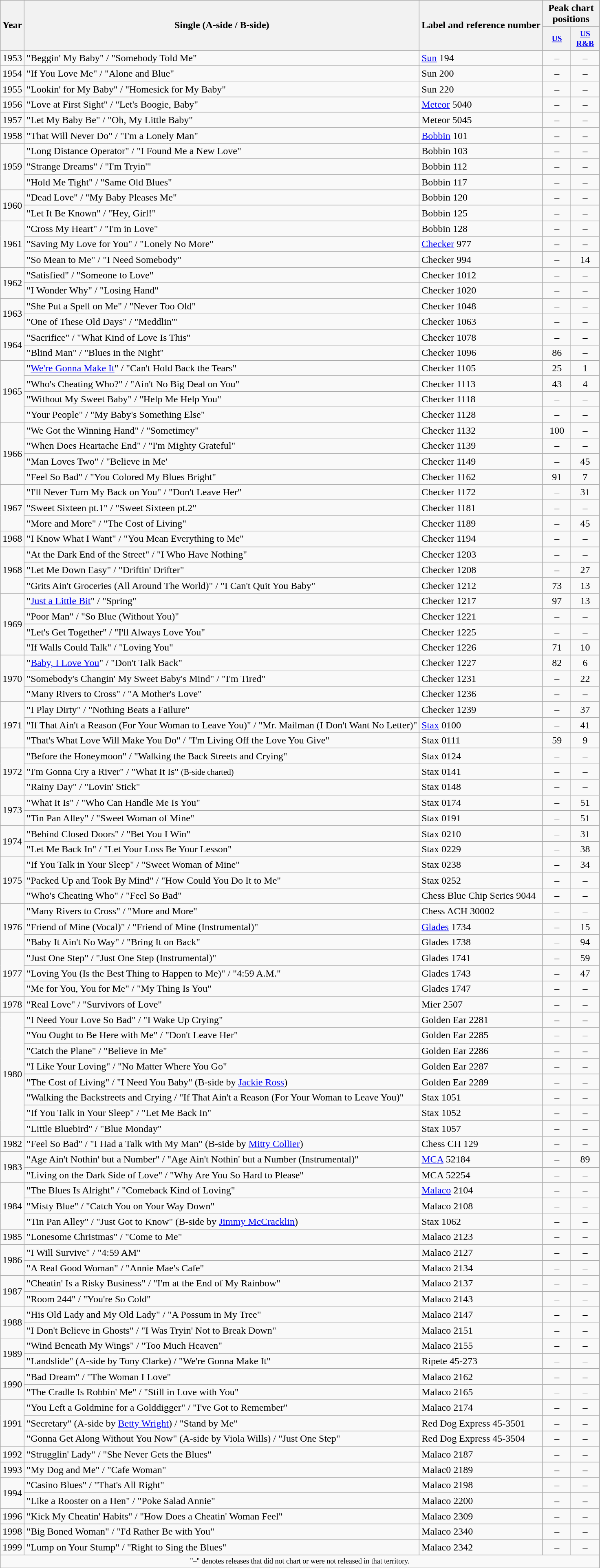<table class="wikitable">
<tr>
<th scope="col" rowspan="2">Year</th>
<th scope="col" rowspan="2">Single (A-side / B-side)</th>
<th scope="col" rowspan="2">Label and reference number</th>
<th scope="col" colspan="2">Peak chart positions</th>
</tr>
<tr style="font-size:small;">
<th style="width:40px;"><a href='#'>US</a><br></th>
<th style="width:40px;"><a href='#'>US R&B</a><br></th>
</tr>
<tr>
<td>1953</td>
<td>"Beggin' My Baby" / "Somebody Told Me"</td>
<td><a href='#'>Sun</a> 194</td>
<td align="center">–</td>
<td align="center">–</td>
</tr>
<tr>
<td>1954</td>
<td>"If You Love Me" / "Alone and Blue"</td>
<td>Sun 200</td>
<td align="center">–</td>
<td align="center">–</td>
</tr>
<tr>
<td>1955</td>
<td>"Lookin' for My Baby" / "Homesick for My Baby"</td>
<td>Sun 220</td>
<td align="center">–</td>
<td align="center">–</td>
</tr>
<tr>
<td>1956</td>
<td>"Love at First Sight" / "Let's Boogie, Baby"</td>
<td><a href='#'>Meteor</a> 5040</td>
<td align="center">–</td>
<td align="center">–</td>
</tr>
<tr>
<td>1957</td>
<td>"Let My Baby Be" / "Oh, My Little Baby"</td>
<td>Meteor 5045</td>
<td style="text-align:center;">–</td>
<td style="text-align:center;">–</td>
</tr>
<tr>
<td>1958</td>
<td>"That Will Never Do" / "I'm a Lonely Man"</td>
<td><a href='#'>Bobbin</a> 101</td>
<td style="text-align:center;">–</td>
<td style="text-align:center;">–</td>
</tr>
<tr>
<td rowspan="3">1959</td>
<td>"Long Distance Operator" / "I Found Me a New Love"</td>
<td>Bobbin 103</td>
<td style="text-align:center;">–</td>
<td style="text-align:center;">–</td>
</tr>
<tr>
<td>"Strange Dreams" / "I'm Tryin'"</td>
<td>Bobbin 112</td>
<td style="text-align:center;">–</td>
<td style="text-align:center;">–</td>
</tr>
<tr>
<td>"Hold Me Tight" / "Same Old Blues"</td>
<td>Bobbin 117</td>
<td style="text-align:center;">–</td>
<td style="text-align:center;">–</td>
</tr>
<tr>
<td rowspan="2">1960</td>
<td>"Dead Love" / "My Baby Pleases Me"</td>
<td>Bobbin 120</td>
<td style="text-align:center;">–</td>
<td style="text-align:center;">–</td>
</tr>
<tr>
<td>"Let It Be Known" / "Hey, Girl!"</td>
<td>Bobbin 125</td>
<td style="text-align:center;">–</td>
<td style="text-align:center;">–</td>
</tr>
<tr>
<td rowspan="3">1961</td>
<td>"Cross My Heart" / "I'm in Love"</td>
<td>Bobbin 128</td>
<td style="text-align:center;">–</td>
<td style="text-align:center;">–</td>
</tr>
<tr>
<td>"Saving My Love for You" / "Lonely No More"</td>
<td><a href='#'>Checker</a> 977</td>
<td style="text-align:center;">–</td>
<td style="text-align:center;">–</td>
</tr>
<tr>
<td>"So Mean to Me" / "I Need Somebody"</td>
<td>Checker 994</td>
<td style="text-align:center;">–</td>
<td style="text-align:center;">14</td>
</tr>
<tr>
<td rowspan="2">1962</td>
<td>"Satisfied" / "Someone to Love"</td>
<td>Checker 1012</td>
<td style="text-align:center;">–</td>
<td style="text-align:center;">–</td>
</tr>
<tr>
<td>"I Wonder Why" / "Losing Hand"</td>
<td>Checker 1020</td>
<td style="text-align:center;">–</td>
<td style="text-align:center;">–</td>
</tr>
<tr>
<td rowspan="2">1963</td>
<td>"She Put a Spell on Me" / "Never Too Old"</td>
<td>Checker 1048</td>
<td style="text-align:center;">–</td>
<td style="text-align:center;">–</td>
</tr>
<tr>
<td>"One of These Old Days" / "Meddlin'"</td>
<td>Checker 1063</td>
<td style="text-align:center;">–</td>
<td style="text-align:center;">–</td>
</tr>
<tr>
<td rowspan="2">1964</td>
<td>"Sacrifice" / "What Kind of Love Is This"</td>
<td>Checker 1078</td>
<td style="text-align:center;">–</td>
<td style="text-align:center;">–</td>
</tr>
<tr>
<td>"Blind Man" / "Blues in the Night"</td>
<td>Checker 1096</td>
<td style="text-align:center;">86</td>
<td style="text-align:center;">–</td>
</tr>
<tr>
<td rowspan="4">1965</td>
<td>"<a href='#'>We're Gonna Make It</a>" / "Can't Hold Back the Tears"</td>
<td>Checker 1105</td>
<td style="text-align:center;">25</td>
<td style="text-align:center;">1</td>
</tr>
<tr>
<td>"Who's Cheating Who?" / "Ain't No Big Deal on You"</td>
<td>Checker 1113</td>
<td style="text-align:center;">43</td>
<td style="text-align:center;">4</td>
</tr>
<tr>
<td>"Without My Sweet Baby" / "Help Me Help You"</td>
<td>Checker 1118</td>
<td style="text-align:center;">–</td>
<td style="text-align:center;">–</td>
</tr>
<tr>
<td>"Your People" / "My Baby's Something Else"</td>
<td>Checker 1128</td>
<td style="text-align:center;">–</td>
<td style="text-align:center;">–</td>
</tr>
<tr>
<td rowspan="4">1966</td>
<td>"We Got the Winning Hand" / "Sometimey"</td>
<td>Checker 1132</td>
<td style="text-align:center;">100</td>
<td style="text-align:center;">–</td>
</tr>
<tr>
<td>"When Does Heartache End" / "I'm Mighty Grateful"</td>
<td>Checker 1139</td>
<td style="text-align:center;">–</td>
<td style="text-align:center;">–</td>
</tr>
<tr>
<td>"Man Loves Two" / "Believe in Me'</td>
<td>Checker 1149</td>
<td style="text-align:center;">–</td>
<td style="text-align:center;">45</td>
</tr>
<tr>
<td>"Feel So Bad" / "You Colored My Blues Bright"</td>
<td>Checker 1162</td>
<td style="text-align:center;">91</td>
<td style="text-align:center;">7</td>
</tr>
<tr>
<td rowspan="3">1967</td>
<td>"I'll Never Turn My Back on You" / "Don't Leave Her"</td>
<td>Checker 1172</td>
<td style="text-align:center;">–</td>
<td style="text-align:center;">31</td>
</tr>
<tr>
<td>"Sweet Sixteen pt.1" / "Sweet Sixteen pt.2"</td>
<td>Checker 1181</td>
<td style="text-align:center;">–</td>
<td style="text-align:center;">–</td>
</tr>
<tr>
<td>"More and More" / "The Cost of Living"</td>
<td>Checker 1189</td>
<td style="text-align:center;">–</td>
<td style="text-align:center;">45</td>
</tr>
<tr>
<td>1968</td>
<td>"I Know What I Want" / "You Mean Everything to Me"</td>
<td>Checker 1194</td>
<td style="text-align:center;">–</td>
<td style="text-align:center;">–</td>
</tr>
<tr>
<td rowspan="3">1968</td>
<td>"At the Dark End of the Street" / "I Who Have Nothing"</td>
<td>Checker 1203</td>
<td style="text-align:center;">–</td>
<td style="text-align:center;">–</td>
</tr>
<tr>
<td>"Let Me Down Easy" / "Driftin' Drifter"</td>
<td>Checker 1208</td>
<td style="text-align:center;">–</td>
<td style="text-align:center;">27</td>
</tr>
<tr>
<td>"Grits Ain't Groceries (All Around The World)" / "I Can't Quit You Baby"</td>
<td>Checker 1212</td>
<td style="text-align:center;">73</td>
<td style="text-align:center;">13</td>
</tr>
<tr>
<td rowspan="4">1969</td>
<td>"<a href='#'>Just a Little Bit</a>" / "Spring"</td>
<td>Checker 1217</td>
<td style="text-align:center;">97</td>
<td style="text-align:center;">13</td>
</tr>
<tr>
<td>"Poor Man" / "So Blue (Without You)"</td>
<td>Checker 1221</td>
<td style="text-align:center;">–</td>
<td style="text-align:center;">–</td>
</tr>
<tr>
<td>"Let's Get Together" / "I'll Always Love You"</td>
<td>Checker 1225</td>
<td style="text-align:center;">–</td>
<td style="text-align:center;">–</td>
</tr>
<tr>
<td>"If Walls Could Talk" / "Loving You"</td>
<td>Checker 1226</td>
<td style="text-align:center;">71</td>
<td style="text-align:center;">10</td>
</tr>
<tr>
<td rowspan="3">1970</td>
<td>"<a href='#'>Baby, I Love You</a>" / "Don't Talk Back"</td>
<td>Checker 1227</td>
<td style="text-align:center;">82</td>
<td style="text-align:center;">6</td>
</tr>
<tr>
<td>"Somebody's Changin' My Sweet Baby's Mind" / "I'm Tired"</td>
<td>Checker 1231</td>
<td style="text-align:center;">–</td>
<td style="text-align:center;">22</td>
</tr>
<tr>
<td>"Many Rivers to Cross" / "A Mother's Love"</td>
<td>Checker 1236</td>
<td style="text-align:center;">–</td>
<td style="text-align:center;">–</td>
</tr>
<tr>
<td rowspan="3">1971</td>
<td>"I Play Dirty" / "Nothing Beats a Failure"</td>
<td>Checker 1239</td>
<td style="text-align:center;">–</td>
<td style="text-align:center;">37</td>
</tr>
<tr>
<td>"If That Ain't a Reason (For Your Woman to Leave You)" / "Mr. Mailman (I Don't Want No Letter)"</td>
<td><a href='#'>Stax</a> 0100</td>
<td style="text-align:center;">–</td>
<td style="text-align:center;">41</td>
</tr>
<tr>
<td>"That's What Love Will Make You Do" / "I'm Living Off the Love You Give"</td>
<td>Stax 0111</td>
<td style="text-align:center;">59</td>
<td style="text-align:center;">9</td>
</tr>
<tr>
<td rowspan="3">1972</td>
<td>"Before the Honeymoon" / "Walking the Back Streets and Crying"</td>
<td>Stax 0124</td>
<td style="text-align:center;">–</td>
<td style="text-align:center;">–</td>
</tr>
<tr>
<td>"I'm Gonna Cry a River" / "What It Is" <small>(B-side charted)</small></td>
<td>Stax 0141</td>
<td style="text-align:center;">–</td>
<td style="text-align:center;">–</td>
</tr>
<tr>
<td>"Rainy Day" / "Lovin' Stick"</td>
<td>Stax 0148</td>
<td style="text-align:center;">–</td>
<td style="text-align:center;">–</td>
</tr>
<tr>
<td rowspan="2">1973</td>
<td>"What It Is" / "Who Can Handle Me Is You"</td>
<td>Stax 0174</td>
<td style="text-align:center;">–</td>
<td style="text-align:center;">51</td>
</tr>
<tr>
<td>"Tin Pan Alley" / "Sweet Woman of Mine"</td>
<td>Stax 0191</td>
<td style="text-align:center;">–</td>
<td style="text-align:center;">51</td>
</tr>
<tr>
<td rowspan="2">1974</td>
<td>"Behind Closed Doors" / "Bet You I Win"</td>
<td>Stax 0210</td>
<td style="text-align:center;">–</td>
<td style="text-align:center;">31</td>
</tr>
<tr>
<td>"Let Me Back In" / "Let Your Loss Be Your Lesson"</td>
<td>Stax 0229</td>
<td style="text-align:center;">–</td>
<td style="text-align:center;">38</td>
</tr>
<tr>
<td rowspan="3">1975</td>
<td>"If You Talk in Your Sleep" / "Sweet Woman of Mine"</td>
<td>Stax 0238</td>
<td style="text-align:center;">–</td>
<td style="text-align:center;">34</td>
</tr>
<tr>
<td>"Packed Up and Took By Mind" / "How Could You Do It to Me"</td>
<td>Stax 0252</td>
<td style="text-align:center;">–</td>
<td style="text-align:center;">–</td>
</tr>
<tr>
<td>"Who's Cheating Who" / "Feel So Bad"</td>
<td>Chess Blue Chip Series 9044</td>
<td style="text-align:center;">–</td>
<td style="text-align:center;">–</td>
</tr>
<tr>
<td rowspan="3">1976</td>
<td>"Many Rivers to Cross" / "More and More"</td>
<td>Chess ACH 30002</td>
<td style="text-align:center;">–</td>
<td style="text-align:center;">–</td>
</tr>
<tr>
<td>"Friend of Mine (Vocal)" / "Friend of Mine (Instrumental)"</td>
<td><a href='#'>Glades</a> 1734</td>
<td style="text-align:center;">–</td>
<td style="text-align:center;">15</td>
</tr>
<tr>
<td>"Baby It Ain't No Way" / "Bring It on Back"</td>
<td>Glades 1738</td>
<td style="text-align:center;">–</td>
<td style="text-align:center;">94</td>
</tr>
<tr>
<td rowspan="3">1977</td>
<td>"Just One Step" / "Just One Step (Instrumental)"</td>
<td>Glades 1741</td>
<td style="text-align:center;">–</td>
<td style="text-align:center;">59</td>
</tr>
<tr>
<td>"Loving You (Is the Best Thing to Happen to Me)" / "4:59 A.M."</td>
<td>Glades 1743</td>
<td style="text-align:center;">–</td>
<td style="text-align:center;">47</td>
</tr>
<tr>
<td>"Me for You, You for Me" / "My Thing Is You"</td>
<td>Glades 1747</td>
<td style="text-align:center;">–</td>
<td style="text-align:center;">–</td>
</tr>
<tr>
<td>1978</td>
<td>"Real Love" / "Survivors of Love"</td>
<td>Mier 2507</td>
<td style="text-align:center;">–</td>
<td style="text-align:center;">–</td>
</tr>
<tr>
<td rowspan="8">1980</td>
<td>"I Need Your Love So Bad" / "I Wake Up Crying"</td>
<td>Golden Ear 2281</td>
<td style="text-align:center;">–</td>
<td style="text-align:center;">–</td>
</tr>
<tr>
<td>"You Ought to Be Here with Me" / "Don't Leave Her"</td>
<td>Golden Ear 2285</td>
<td style="text-align:center;">–</td>
<td style="text-align:center;">–</td>
</tr>
<tr>
<td>"Catch the Plane" / "Believe in Me"</td>
<td>Golden Ear 2286</td>
<td style="text-align:center;">–</td>
<td style="text-align:center;">–</td>
</tr>
<tr>
<td>"I Like Your Loving" / "No Matter Where You Go"</td>
<td>Golden Ear 2287</td>
<td style="text-align:center;">–</td>
<td style="text-align:center;">–</td>
</tr>
<tr>
<td>"The Cost of Living" / "I Need You Baby" (B-side by <a href='#'>Jackie Ross</a>)</td>
<td>Golden Ear 2289</td>
<td style="text-align:center;">–</td>
<td style="text-align:center;">–</td>
</tr>
<tr>
<td>"Walking the Backstreets and Crying / "If That Ain't a Reason (For Your Woman to Leave You)"</td>
<td>Stax 1051</td>
<td style="text-align:center;">–</td>
<td style="text-align:center;">–</td>
</tr>
<tr>
<td>"If You Talk in Your Sleep" / "Let Me Back In"</td>
<td>Stax 1052</td>
<td style="text-align:center;">–</td>
<td style="text-align:center;">–</td>
</tr>
<tr>
<td>"Little Bluebird" / "Blue Monday"</td>
<td>Stax 1057</td>
<td style="text-align:center;">–</td>
<td style="text-align:center;">–</td>
</tr>
<tr>
<td>1982</td>
<td>"Feel So Bad" / "I Had a Talk with My Man" (B-side by <a href='#'>Mitty Collier</a>)</td>
<td>Chess CH 129</td>
<td style="text-align:center;">–</td>
<td style="text-align:center;">–</td>
</tr>
<tr>
<td rowspan="2">1983</td>
<td>"Age Ain't Nothin' but a Number" / "Age Ain't Nothin' but a Number (Instrumental)"</td>
<td><a href='#'>MCA</a> 52184</td>
<td style="text-align:center;">–</td>
<td style="text-align:center;">89</td>
</tr>
<tr>
<td>"Living on the Dark Side of Love" / "Why Are You So Hard to Please"</td>
<td>MCA 52254</td>
<td style="text-align:center;">–</td>
<td style="text-align:center;">–</td>
</tr>
<tr>
<td rowspan="3">1984</td>
<td>"The Blues Is Alright" / "Comeback Kind of Loving"</td>
<td><a href='#'>Malaco</a> 2104</td>
<td style="text-align:center;">–</td>
<td style="text-align:center;">–</td>
</tr>
<tr>
<td>"Misty Blue" / "Catch You on Your Way Down"</td>
<td>Malaco 2108</td>
<td style="text-align:center;">–</td>
<td style="text-align:center;">–</td>
</tr>
<tr>
<td>"Tin Pan Alley" / "Just Got to Know" (B-side by <a href='#'>Jimmy McCracklin</a>)</td>
<td>Stax 1062</td>
<td style="text-align:center;">–</td>
<td style="text-align:center;">–</td>
</tr>
<tr>
<td>1985</td>
<td>"Lonesome Christmas" / "Come to Me"</td>
<td>Malaco 2123</td>
<td style="text-align:center;">–</td>
<td style="text-align:center;">–</td>
</tr>
<tr>
<td rowspan="2">1986</td>
<td>"I Will Survive" / "4:59 AM"</td>
<td>Malaco 2127</td>
<td style="text-align:center;">–</td>
<td style="text-align:center;">–</td>
</tr>
<tr>
<td>"A Real Good Woman" / "Annie Mae's Cafe"</td>
<td>Malaco 2134</td>
<td style="text-align:center;">–</td>
<td style="text-align:center;">–</td>
</tr>
<tr>
<td rowspan="2">1987</td>
<td>"Cheatin' Is a Risky Business" / "I'm at the End of My Rainbow"</td>
<td>Malaco 2137</td>
<td style="text-align:center;">–</td>
<td style="text-align:center;">–</td>
</tr>
<tr>
<td>"Room 244" / "You're So Cold"</td>
<td>Malaco 2143</td>
<td style="text-align:center;">–</td>
<td style="text-align:center;">–</td>
</tr>
<tr>
<td rowspan="2">1988</td>
<td>"His Old Lady and My Old Lady" / "A Possum in My Tree"</td>
<td>Malaco 2147</td>
<td style="text-align:center;">–</td>
<td style="text-align:center;">–</td>
</tr>
<tr>
<td>"I Don't Believe in Ghosts" / "I Was Tryin' Not to Break Down"</td>
<td>Malaco 2151</td>
<td style="text-align:center;">–</td>
<td style="text-align:center;">–</td>
</tr>
<tr>
<td rowspan="2">1989</td>
<td>"Wind Beneath My Wings" / "Too Much Heaven"</td>
<td>Malaco 2155</td>
<td style="text-align:center;">–</td>
<td style="text-align:center;">–</td>
</tr>
<tr>
<td>"Landslide" (A-side by Tony Clarke) / "We're Gonna Make It"</td>
<td>Ripete 45-273</td>
<td style="text-align:center;">–</td>
<td style="text-align:center;">–</td>
</tr>
<tr>
<td rowspan="2">1990</td>
<td>"Bad Dream" / "The Woman I Love"</td>
<td>Malaco 2162</td>
<td style="text-align:center;">–</td>
<td style="text-align:center;">–</td>
</tr>
<tr>
<td>"The Cradle Is Robbin' Me" / "Still in Love with You"</td>
<td>Malaco 2165</td>
<td style="text-align:center;">–</td>
<td style="text-align:center;">–</td>
</tr>
<tr>
<td rowspan="3">1991</td>
<td>"You Left a Goldmine for a Golddigger" / "I've Got to Remember"</td>
<td>Malaco 2174</td>
<td style="text-align:center;">–</td>
<td style="text-align:center;">–</td>
</tr>
<tr>
<td>"Secretary" (A-side by <a href='#'>Betty Wright</a>) / "Stand by Me"</td>
<td>Red Dog Express 45-3501</td>
<td style="text-align:center;">–</td>
<td style="text-align:center;">–</td>
</tr>
<tr>
<td>"Gonna Get Along Without You Now" (A-side by Viola Wills) / "Just One Step"</td>
<td>Red Dog Express 45-3504</td>
<td style="text-align:center;">–</td>
<td style="text-align:center;">–</td>
</tr>
<tr>
<td>1992</td>
<td>"Strugglin' Lady" / "She Never Gets the Blues"</td>
<td>Malaco 2187</td>
<td style="text-align:center;">–</td>
<td style="text-align:center;">–</td>
</tr>
<tr>
<td>1993</td>
<td>"My Dog and Me" / "Cafe Woman"</td>
<td>Malac0 2189</td>
<td style="text-align:center;">–</td>
<td style="text-align:center;">–</td>
</tr>
<tr>
<td rowspan="2">1994</td>
<td>"Casino Blues" / "That's All Right"</td>
<td>Malaco 2198</td>
<td style="text-align:center;">–</td>
<td style="text-align:center;">–</td>
</tr>
<tr>
<td>"Like a Rooster on a Hen" / "Poke Salad Annie"</td>
<td>Malaco 2200</td>
<td style="text-align:center;">–</td>
<td style="text-align:center;">–</td>
</tr>
<tr>
<td>1996</td>
<td>"Kick My Cheatin' Habits" / "How Does a Cheatin' Woman Feel"</td>
<td>Malaco 2309</td>
<td style="text-align:center;">–</td>
<td style="text-align:center;">–</td>
</tr>
<tr>
<td>1998</td>
<td>"Big Boned Woman" / "I'd Rather Be with You"</td>
<td>Malaco 2340</td>
<td style="text-align:center;">–</td>
<td style="text-align:center;">–</td>
</tr>
<tr>
<td>1999</td>
<td>"Lump on Your Stump" / "Right to Sing the Blues"</td>
<td>Malaco 2342</td>
<td style="text-align:center;">–</td>
<td style="text-align:center;">–</td>
</tr>
<tr>
<td colspan="5" style="text-align:center; font-size:9pt;">"–" denotes releases that did not chart or were not released in that territory.</td>
</tr>
</table>
